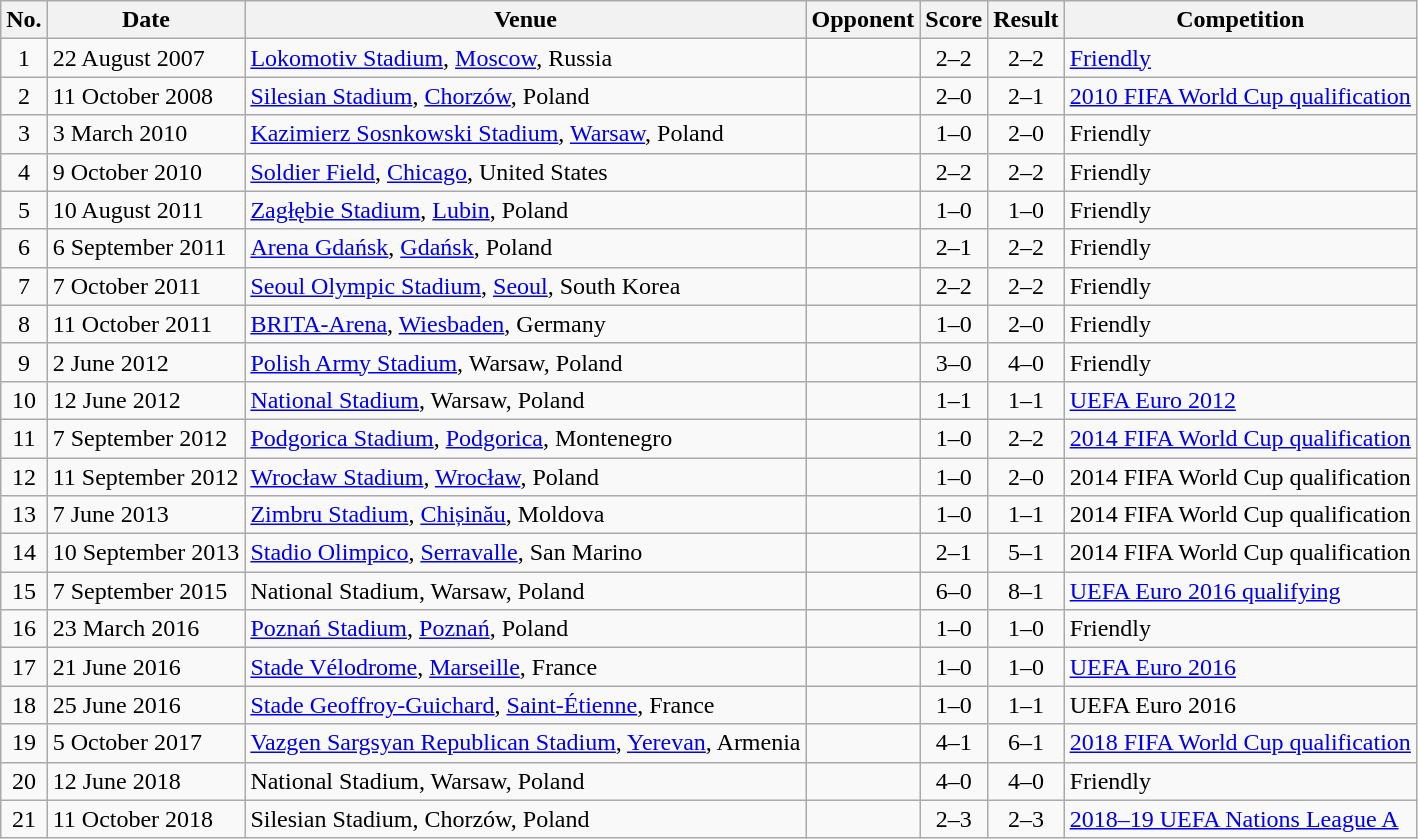<table class="wikitable sortable">
<tr>
<th scope="col">No.</th>
<th scope="col">Date</th>
<th scope="col">Venue</th>
<th scope="col">Opponent</th>
<th scope="col">Score</th>
<th scope="col">Result</th>
<th scope="col">Competition</th>
</tr>
<tr>
<td align="center">1</td>
<td>22 August 2007</td>
<td><a href='#'>Lokomotiv Stadium</a>, <a href='#'>Moscow</a>, Russia</td>
<td></td>
<td align="center">2–2</td>
<td align="center">2–2</td>
<td><a href='#'>Friendly</a></td>
</tr>
<tr>
<td align="center">2</td>
<td>11 October 2008</td>
<td><a href='#'>Silesian Stadium</a>, <a href='#'>Chorzów</a>, Poland</td>
<td></td>
<td align="center">2–0</td>
<td align="center">2–1</td>
<td><a href='#'>2010 FIFA World Cup qualification</a></td>
</tr>
<tr>
<td align="center">3</td>
<td>3 March 2010</td>
<td><a href='#'>Kazimierz Sosnkowski Stadium</a>, <a href='#'>Warsaw</a>, Poland</td>
<td></td>
<td align="center">1–0</td>
<td align="center">2–0</td>
<td>Friendly</td>
</tr>
<tr>
<td align="center">4</td>
<td>9 October 2010</td>
<td><a href='#'>Soldier Field</a>, <a href='#'>Chicago</a>, United States</td>
<td></td>
<td align="center">2–2</td>
<td align="center">2–2</td>
<td>Friendly</td>
</tr>
<tr>
<td align="center">5</td>
<td>10 August 2011</td>
<td><a href='#'>Zagłębie Stadium</a>, <a href='#'>Lubin</a>, Poland</td>
<td></td>
<td align="center">1–0</td>
<td align="center">1–0</td>
<td>Friendly</td>
</tr>
<tr>
<td align="center">6</td>
<td>6 September 2011</td>
<td><a href='#'>Arena Gdańsk</a>, <a href='#'>Gdańsk</a>, Poland</td>
<td></td>
<td align="center">2–1</td>
<td align="center">2–2</td>
<td>Friendly</td>
</tr>
<tr>
<td align="center">7</td>
<td>7 October 2011</td>
<td><a href='#'>Seoul Olympic Stadium</a>, <a href='#'>Seoul</a>, South Korea</td>
<td></td>
<td align="center">2–2</td>
<td align="center">2–2</td>
<td>Friendly</td>
</tr>
<tr>
<td align="center">8</td>
<td>11 October 2011</td>
<td><a href='#'>BRITA-Arena</a>, <a href='#'>Wiesbaden</a>, Germany</td>
<td></td>
<td align="center">1–0</td>
<td align="center">2–0</td>
<td>Friendly</td>
</tr>
<tr>
<td align="center">9</td>
<td>2 June 2012</td>
<td><a href='#'>Polish Army Stadium</a>, Warsaw, Poland</td>
<td></td>
<td align="center">3–0</td>
<td align="center">4–0</td>
<td>Friendly</td>
</tr>
<tr>
<td align="center">10</td>
<td>12 June 2012</td>
<td><a href='#'>National Stadium</a>, Warsaw, Poland</td>
<td></td>
<td align="center">1–1</td>
<td align="center">1–1</td>
<td><a href='#'>UEFA Euro 2012</a></td>
</tr>
<tr>
<td align="center">11</td>
<td>7 September 2012</td>
<td><a href='#'>Podgorica Stadium</a>, <a href='#'>Podgorica</a>, Montenegro</td>
<td></td>
<td align="center">1–0</td>
<td align="center">2–2</td>
<td><a href='#'>2014 FIFA World Cup qualification</a></td>
</tr>
<tr>
<td align="center">12</td>
<td>11 September 2012</td>
<td><a href='#'>Wrocław Stadium</a>, <a href='#'>Wrocław</a>, Poland</td>
<td></td>
<td align="center">1–0</td>
<td align="center">2–0</td>
<td>2014 FIFA World Cup qualification</td>
</tr>
<tr>
<td align="center">13</td>
<td>7 June 2013</td>
<td><a href='#'>Zimbru Stadium</a>, <a href='#'>Chișinău</a>, Moldova</td>
<td></td>
<td align="center">1–0</td>
<td align="center">1–1</td>
<td>2014 FIFA World Cup qualification</td>
</tr>
<tr>
<td align="center">14</td>
<td>10 September 2013</td>
<td><a href='#'>Stadio Olimpico</a>, <a href='#'>Serravalle</a>, San Marino</td>
<td></td>
<td align="center">2–1</td>
<td align="center">5–1</td>
<td>2014 FIFA World Cup qualification</td>
</tr>
<tr>
<td align="center">15</td>
<td>7 September 2015</td>
<td>National Stadium, Warsaw, Poland</td>
<td></td>
<td align="center">6–0</td>
<td align="center">8–1</td>
<td><a href='#'>UEFA Euro 2016 qualifying</a></td>
</tr>
<tr>
<td align="center">16</td>
<td>23 March 2016</td>
<td><a href='#'>Poznań Stadium</a>, <a href='#'>Poznań</a>, Poland</td>
<td></td>
<td align="center">1–0</td>
<td align="center">1–0</td>
<td>Friendly</td>
</tr>
<tr>
<td align="center">17</td>
<td>21 June 2016</td>
<td><a href='#'>Stade Vélodrome</a>, <a href='#'>Marseille</a>, France</td>
<td></td>
<td align="center">1–0</td>
<td align="center">1–0</td>
<td><a href='#'>UEFA Euro 2016</a></td>
</tr>
<tr>
<td align="center">18</td>
<td>25 June 2016</td>
<td><a href='#'>Stade Geoffroy-Guichard</a>, <a href='#'>Saint-Étienne</a>, France</td>
<td></td>
<td align="center">1–0</td>
<td align="center">1–1</td>
<td>UEFA Euro 2016</td>
</tr>
<tr>
<td align="center">19</td>
<td>5 October 2017</td>
<td><a href='#'>Vazgen Sargsyan Republican Stadium</a>, <a href='#'>Yerevan</a>, Armenia</td>
<td></td>
<td align="center">4–1</td>
<td align="center">6–1</td>
<td><a href='#'>2018 FIFA World Cup qualification</a></td>
</tr>
<tr>
<td align="center">20</td>
<td>12 June 2018</td>
<td>National Stadium, Warsaw, Poland</td>
<td></td>
<td align="center">4–0</td>
<td align="center">4–0</td>
<td>Friendly</td>
</tr>
<tr>
<td align="center">21</td>
<td>11 October 2018</td>
<td>Silesian Stadium, Chorzów, Poland</td>
<td></td>
<td align="center">2–3</td>
<td align="center">2–3</td>
<td><a href='#'>2018–19 UEFA Nations League A</a></td>
</tr>
</table>
